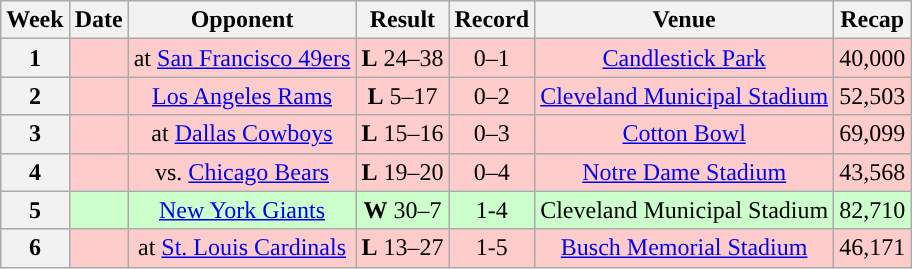<table class="wikitable" style="text-align:center">
<tr>
<th>Week</th>
<th>Date</th>
<th>Opponent</th>
<th>Result</th>
<th>Record</th>
<th>Venue</th>
<th>Recap</th>
</tr>
<tr style="background:#fcc">
<th>1</th>
<td></td>
<td>at <a href='#'>San Francisco 49ers</a></td>
<td><strong>L</strong> 24–38</td>
<td>0–1</td>
<td><a href='#'>Candlestick Park</a></td>
<td>40,000</td>
</tr>
<tr style="background:#fcc">
<th>2</th>
<td></td>
<td><a href='#'>Los Angeles Rams</a></td>
<td><strong>L</strong> 5–17</td>
<td>0–2</td>
<td><a href='#'>Cleveland Municipal Stadium</a></td>
<td>52,503</td>
</tr>
<tr style="background:#fcc">
<th>3</th>
<td></td>
<td>at <a href='#'>Dallas Cowboys</a></td>
<td><strong>L</strong> 15–16</td>
<td>0–3</td>
<td><a href='#'>Cotton Bowl</a></td>
<td>69,099</td>
</tr>
<tr style="background:#fcc">
<th>4</th>
<td></td>
<td>vs. <a href='#'>Chicago Bears</a></td>
<td><strong>L</strong> 19–20</td>
<td>0–4</td>
<td><a href='#'>Notre Dame Stadium</a></td>
<td>43,568</td>
</tr>
<tr style="background:#cfc">
<th>5</th>
<td></td>
<td><a href='#'>New York Giants</a></td>
<td><strong>W</strong> 30–7</td>
<td>1-4</td>
<td>Cleveland Municipal Stadium</td>
<td>82,710</td>
</tr>
<tr style="background:#fcc">
<th>6</th>
<td></td>
<td>at <a href='#'>St. Louis Cardinals</a></td>
<td><strong>L</strong> 13–27</td>
<td>1-5</td>
<td><a href='#'>Busch Memorial Stadium</a></td>
<td>46,171</td>
</tr>
</table>
